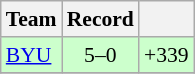<table class="wikitable sortable collapsible collapsed plainrowheaders" style="font-size:90%;">
<tr>
<th scope=col>Team</th>
<th scope=col>Record</th>
<th scope=col></th>
</tr>
<tr bgcolor=ccffcc>
<td> <a href='#'>BYU</a></td>
<td align=center>5–0</td>
<td align=center>+339</td>
</tr>
<tr>
</tr>
</table>
